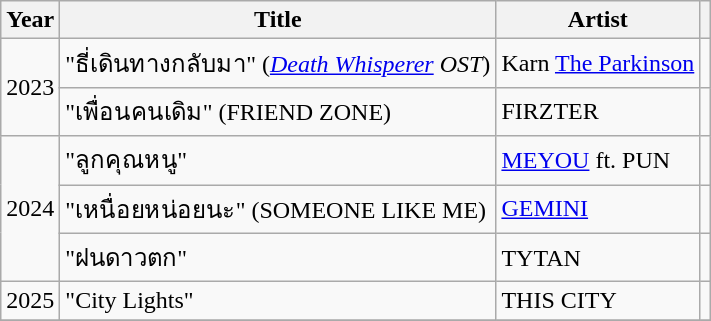<table class="wikitable sortable">
<tr>
<th scope="col">Year</th>
<th scope="col">Title</th>
<th scope="col">Artist</th>
<th scope="col" class="unsortable"></th>
</tr>
<tr>
<td rowspan="2">2023</td>
<td>"ธี่เดินทางกลับมา" (<em><a href='#'>Death Whisperer</a> OST</em>)</td>
<td>Karn <a href='#'>The Parkinson</a></td>
<td style="text-align: center;"></td>
</tr>
<tr>
<td>"เพื่อนคนเดิม" (FRIEND ZONE)</td>
<td>FIRZTER</td>
<td style="text-align: center;"></td>
</tr>
<tr>
<td rowspan="3">2024</td>
<td>"ลูกคุณหนู"</td>
<td><a href='#'>MEYOU</a> ft. PUN</td>
<td style="text-align: center;"></td>
</tr>
<tr>
<td>"เหนื่อยหน่อยนะ" (SOMEONE LIKE ME)</td>
<td><a href='#'>GEMINI</a></td>
<td style="text-align: center;"></td>
</tr>
<tr>
<td>"ฝนดาวตก"</td>
<td>TYTAN</td>
<td style="text-align: center;"></td>
</tr>
<tr>
<td>2025</td>
<td>"City Lights"</td>
<td>THIS CITY</td>
<td style="text-align: center;"></td>
</tr>
<tr>
</tr>
</table>
